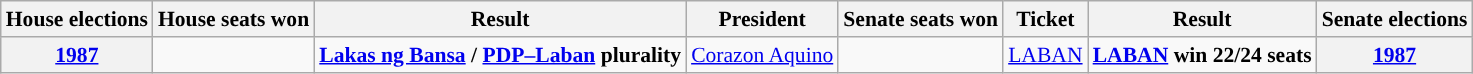<table class="wikitable" style="text-align:center; font-size:90%">
<tr>
<th>House elections</th>
<th>House seats won</th>
<th>Result</th>
<th>President</th>
<th>Senate seats won</th>
<th>Ticket</th>
<th>Result</th>
<th>Senate elections</th>
</tr>
<tr>
<th><a href='#'>1987</a></th>
<td></td>
<td style="background="><strong><a href='#'>Lakas ng Bansa</a> / <a href='#'>PDP–Laban</a> plurality</strong></td>
<td style="background:"><a href='#'>Corazon Aquino</a></td>
<td></td>
<td style="background:"><a href='#'>LABAN</a></td>
<td style="background:"><strong><a href='#'>LABAN</a> win 22/24 seats</strong></td>
<th><a href='#'>1987</a></th>
</tr>
</table>
